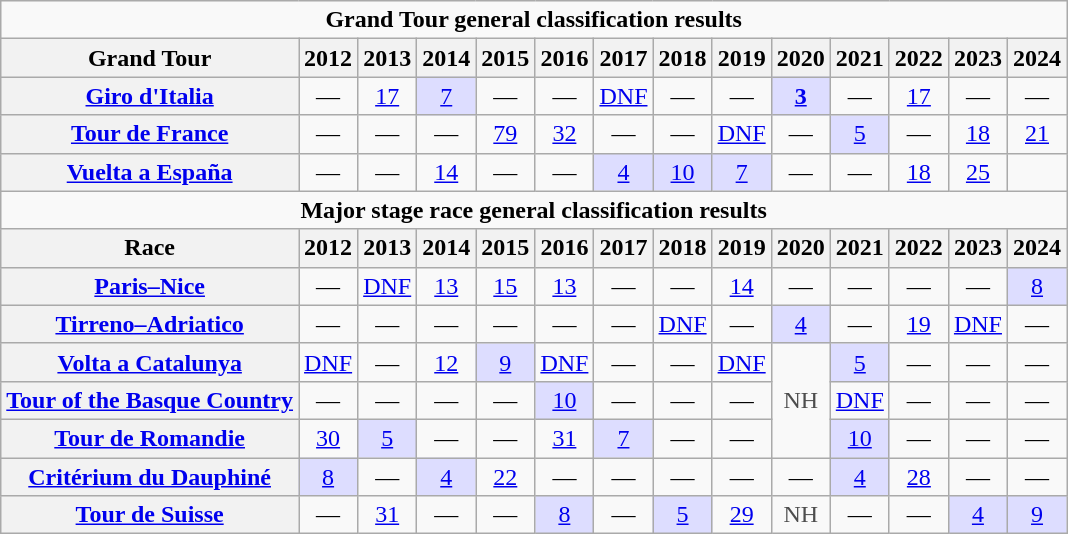<table class="wikitable plainrowheaders">
<tr>
<td colspan=14 align="center"><strong>Grand Tour general classification results</strong></td>
</tr>
<tr>
<th scope="col">Grand Tour</th>
<th scope="col">2012</th>
<th scope="col">2013</th>
<th scope="col">2014</th>
<th scope="col">2015</th>
<th scope="col">2016</th>
<th scope="col">2017</th>
<th scope="col">2018</th>
<th scope="col">2019</th>
<th scope="col">2020</th>
<th scope="col">2021</th>
<th scope="col">2022</th>
<th scope="col">2023</th>
<th scope="col">2024</th>
</tr>
<tr style="text-align:center;">
<th scope="row"> <a href='#'>Giro d'Italia</a></th>
<td>—</td>
<td><a href='#'>17</a></td>
<td style="background:#ddf;"><a href='#'>7</a></td>
<td>—</td>
<td>—</td>
<td><a href='#'>DNF</a></td>
<td>—</td>
<td>—</td>
<th style="background:#ddf;"><a href='#'>3</a></th>
<td>—</td>
<td><a href='#'>17</a></td>
<td>—</td>
<td>—</td>
</tr>
<tr style="text-align:center;">
<th scope="row"> <a href='#'>Tour de France</a></th>
<td>—</td>
<td>—</td>
<td>—</td>
<td><a href='#'>79</a></td>
<td><a href='#'>32</a></td>
<td>—</td>
<td>—</td>
<td><a href='#'>DNF</a></td>
<td>—</td>
<td style="background:#ddf;"><a href='#'>5</a></td>
<td>—</td>
<td><a href='#'>18</a></td>
<td><a href='#'>21</a></td>
</tr>
<tr style="text-align:center;">
<th scope="row"> <a href='#'>Vuelta a España</a></th>
<td>—</td>
<td>—</td>
<td><a href='#'>14</a></td>
<td>—</td>
<td>—</td>
<td style="background:#ddf;"><a href='#'>4</a></td>
<td style="background:#ddf;"><a href='#'>10</a></td>
<td style="background:#ddf;"><a href='#'>7</a></td>
<td>—</td>
<td>—</td>
<td><a href='#'>18</a></td>
<td><a href='#'>25</a></td>
<td></td>
</tr>
<tr>
<td colspan=14 align="center"><strong>Major stage race general classification results</strong></td>
</tr>
<tr>
<th scope="col">Race</th>
<th scope="col">2012</th>
<th scope="col">2013</th>
<th scope="col">2014</th>
<th scope="col">2015</th>
<th scope="col">2016</th>
<th scope="col">2017</th>
<th scope="col">2018</th>
<th scope="col">2019</th>
<th scope="col">2020</th>
<th scope="col">2021</th>
<th scope="col">2022</th>
<th scope="col">2023</th>
<th scope="col">2024</th>
</tr>
<tr style="text-align:center;">
<th scope="row"> <a href='#'>Paris–Nice</a></th>
<td>—</td>
<td><a href='#'>DNF</a></td>
<td><a href='#'>13</a></td>
<td><a href='#'>15</a></td>
<td><a href='#'>13</a></td>
<td>—</td>
<td>—</td>
<td><a href='#'>14</a></td>
<td>—</td>
<td>—</td>
<td>—</td>
<td>—</td>
<td style="background:#ddf;"><a href='#'>8</a></td>
</tr>
<tr style="text-align:center;">
<th scope="row"> <a href='#'>Tirreno–Adriatico</a></th>
<td>—</td>
<td>—</td>
<td>—</td>
<td>—</td>
<td>—</td>
<td>—</td>
<td><a href='#'>DNF</a></td>
<td>—</td>
<td style="background:#ddf;"><a href='#'>4</a></td>
<td>—</td>
<td><a href='#'>19</a></td>
<td><a href='#'>DNF</a></td>
<td>—</td>
</tr>
<tr style="text-align:center;">
<th scope="row"> <a href='#'>Volta a Catalunya</a></th>
<td><a href='#'>DNF</a></td>
<td>—</td>
<td><a href='#'>12</a></td>
<td style="background:#ddf;"><a href='#'>9</a></td>
<td><a href='#'>DNF</a></td>
<td>—</td>
<td>—</td>
<td><a href='#'>DNF</a></td>
<td style="color:#4d4d4d;" rowspan=3>NH</td>
<td style="background:#ddf;"><a href='#'>5</a></td>
<td>—</td>
<td>—</td>
<td>—</td>
</tr>
<tr style="text-align:center;">
<th scope="row"> <a href='#'>Tour of the Basque Country</a></th>
<td>—</td>
<td>—</td>
<td>—</td>
<td>—</td>
<td style="background:#ddf;"><a href='#'>10</a></td>
<td>—</td>
<td>—</td>
<td>—</td>
<td><a href='#'>DNF</a></td>
<td>—</td>
<td>—</td>
<td>—</td>
</tr>
<tr style="text-align:center;">
<th scope="row"> <a href='#'>Tour de Romandie</a></th>
<td><a href='#'>30</a></td>
<td style="background:#ddf;"><a href='#'>5</a></td>
<td>—</td>
<td>—</td>
<td><a href='#'>31</a></td>
<td style="background:#ddf;"><a href='#'>7</a></td>
<td>—</td>
<td>—</td>
<td style="background:#ddf;"><a href='#'>10</a></td>
<td>—</td>
<td>—</td>
<td>—</td>
</tr>
<tr style="text-align:center;">
<th scope="row"> <a href='#'>Critérium du Dauphiné</a></th>
<td style="background:#ddf;"><a href='#'>8</a></td>
<td>—</td>
<td style="background:#ddf;"><a href='#'>4</a></td>
<td><a href='#'>22</a></td>
<td>—</td>
<td>—</td>
<td>—</td>
<td>—</td>
<td>—</td>
<td style="background:#ddf;"><a href='#'>4</a></td>
<td><a href='#'>28</a></td>
<td>—</td>
<td>—</td>
</tr>
<tr style="text-align:center;">
<th scope="row"> <a href='#'>Tour de Suisse</a></th>
<td>—</td>
<td><a href='#'>31</a></td>
<td>—</td>
<td>—</td>
<td style="background:#ddf;"><a href='#'>8</a></td>
<td>—</td>
<td style="background:#ddf;"><a href='#'>5</a></td>
<td><a href='#'>29</a></td>
<td style="color:#4d4d4d;">NH</td>
<td>—</td>
<td>—</td>
<td style="background:#ddf;"><a href='#'>4</a></td>
<td style="background:#ddf;"><a href='#'>9</a></td>
</tr>
</table>
